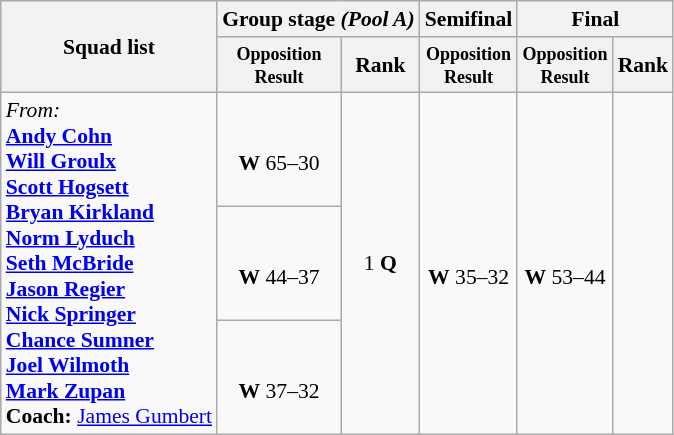<table class=wikitable style="font-size:90%">
<tr>
<th rowspan="2">Squad list</th>
<th colspan="2">Group stage <em>(Pool A)</em></th>
<th>Semifinal</th>
<th colspan="2">Final</th>
</tr>
<tr>
<th style="line-height:1em"><small>Opposition<br>Result</small></th>
<th>Rank</th>
<th style="line-height:1em"><small>Opposition<br>Result</small></th>
<th style="line-height:1em"><small>Opposition<br>Result</small></th>
<th>Rank</th>
</tr>
<tr>
<td rowspan="3"><em>From:</em><br><strong><a href='#'>Andy Cohn</a></strong>
<br><strong><a href='#'>Will Groulx</a></strong>
<br><strong><a href='#'>Scott Hogsett</a></strong>
<br><strong><a href='#'>Bryan Kirkland</a></strong>
<br><strong><a href='#'>Norm Lyduch</a></strong>
<br><strong><a href='#'>Seth McBride</a></strong>
<br><strong><a href='#'>Jason Regier</a></strong>
<br><strong><a href='#'>Nick Springer</a></strong>
<br><strong><a href='#'>Chance Sumner</a></strong>
<br><strong><a href='#'>Joel Wilmoth</a></strong>
<br><strong><a href='#'>Mark Zupan</a></strong>
<br><strong>Coach:</strong> <a href='#'>James Gumbert</a></td>
<td align="center"> <br><br><strong>W</strong> 65–30<br> </td>
<td rowspan="3" align="center">1 <strong>Q</strong></td>
<td rowspan="3" align="center"><br><strong>W</strong> 35–32</td>
<td rowspan="3" align="center"><br><strong>W</strong> 53–44</td>
<td rowspan="3" align="center"></td>
</tr>
<tr>
<td align="center"> <br><br><strong>W</strong> 44–37<br> </td>
</tr>
<tr>
<td align="center"> <br><br><strong>W</strong> 37–32<br> </td>
</tr>
</table>
